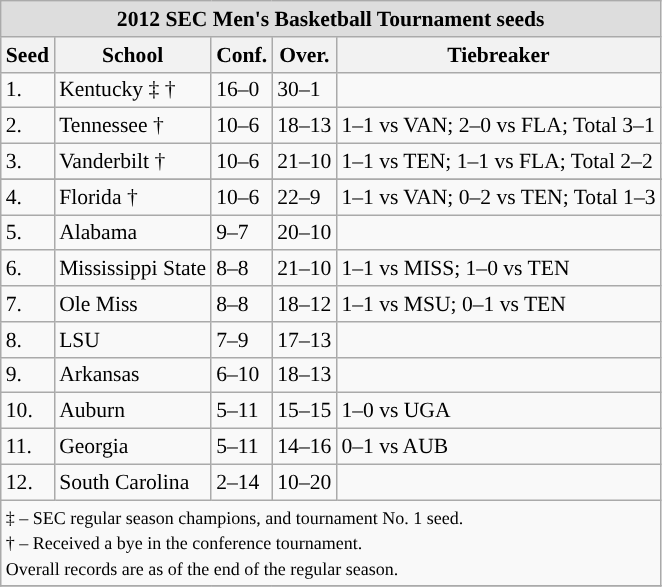<table class="wikitable" style="white-space:nowrap; font-size:90%;">
<tr>
<td colspan="7" style="text-align:center; background:#DDDDDD; font:#000000"><strong>2012 SEC Men's Basketball Tournament seeds</strong></td>
</tr>
<tr bgcolor="#efefef">
<th>Seed</th>
<th>School</th>
<th>Conf.</th>
<th>Over.</th>
<th>Tiebreaker</th>
</tr>
<tr>
<td>1.</td>
<td>Kentucky ‡ †</td>
<td>16–0</td>
<td>30–1</td>
<td></td>
</tr>
<tr>
<td>2.</td>
<td>Tennessee †</td>
<td>10–6</td>
<td>18–13</td>
<td>1–1 vs VAN; 2–0 vs FLA; Total 3–1</td>
</tr>
<tr>
<td>3.</td>
<td>Vanderbilt †</td>
<td>10–6</td>
<td>21–10</td>
<td>1–1 vs TEN; 1–1 vs FLA; Total 2–2</td>
</tr>
<tr>
</tr>
<tr>
<td>4.</td>
<td>Florida †</td>
<td>10–6</td>
<td>22–9</td>
<td>1–1 vs VAN; 0–2 vs TEN; Total 1–3</td>
</tr>
<tr>
<td>5.</td>
<td>Alabama</td>
<td>9–7</td>
<td>20–10</td>
<td></td>
</tr>
<tr>
<td>6.</td>
<td>Mississippi State</td>
<td>8–8</td>
<td>21–10</td>
<td>1–1 vs MISS; 1–0 vs TEN</td>
</tr>
<tr>
<td>7.</td>
<td>Ole Miss</td>
<td>8–8</td>
<td>18–12</td>
<td>1–1 vs MSU; 0–1 vs TEN</td>
</tr>
<tr>
<td>8.</td>
<td>LSU</td>
<td>7–9</td>
<td>17–13</td>
<td></td>
</tr>
<tr>
<td>9.</td>
<td>Arkansas</td>
<td>6–10</td>
<td>18–13</td>
<td></td>
</tr>
<tr>
<td>10.</td>
<td>Auburn</td>
<td>5–11</td>
<td>15–15</td>
<td>1–0 vs UGA</td>
</tr>
<tr>
<td>11.</td>
<td>Georgia</td>
<td>5–11</td>
<td>14–16</td>
<td>0–1 vs AUB</td>
</tr>
<tr>
<td>12.</td>
<td>South Carolina</td>
<td>2–14</td>
<td>10–20</td>
<td></td>
</tr>
<tr>
<td colspan="6" style="text-align:left;"><small>‡ – SEC regular season champions, and tournament No. 1 seed.<br>† – Received a bye in the conference tournament.<br>Overall records are as of the end of the regular season.</small></td>
</tr>
<tr>
</tr>
</table>
